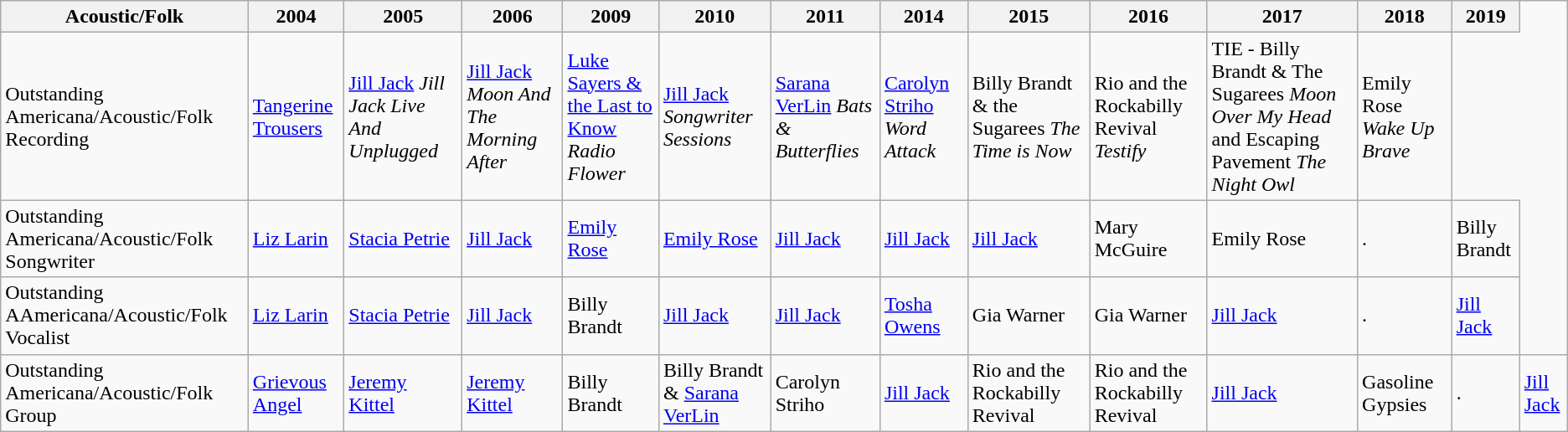<table class=wikitable>
<tr>
<th>Acoustic/Folk</th>
<th>2004</th>
<th>2005</th>
<th>2006</th>
<th>2009</th>
<th>2010</th>
<th>2011</th>
<th>2014</th>
<th>2015</th>
<th>2016</th>
<th>2017</th>
<th>2018</th>
<th>2019</th>
</tr>
<tr>
<td>Outstanding Americana/Acoustic/Folk Recording</td>
<td><a href='#'>Tangerine Trousers</a></td>
<td><a href='#'>Jill Jack</a> <em>Jill Jack Live And Unplugged</em></td>
<td><a href='#'>Jill Jack</a> <em>Moon And The Morning After</em></td>
<td><a href='#'>Luke Sayers & the Last to Know</a> <em>Radio Flower</em></td>
<td><a href='#'>Jill Jack</a> <em>Songwriter Sessions</em></td>
<td><a href='#'>Sarana VerLin</a> <em>Bats & Butterflies</em></td>
<td><a href='#'>Carolyn Striho</a> <em>Word Attack</em></td>
<td>Billy Brandt & the Sugarees <em>The Time is Now</em></td>
<td>Rio and the Rockabilly Revival <em>Testify</em></td>
<td>TIE - Billy Brandt & The Sugarees <em>Moon Over My Head</em> and Escaping Pavement <em>The Night Owl</em></td>
<td>Emily Rose <em>Wake Up Brave</em></td>
</tr>
<tr>
<td>Outstanding Americana/Acoustic/Folk Songwriter</td>
<td><a href='#'>Liz Larin</a></td>
<td><a href='#'>Stacia Petrie</a></td>
<td><a href='#'>Jill Jack</a></td>
<td><a href='#'>Emily Rose</a></td>
<td><a href='#'>Emily Rose</a></td>
<td><a href='#'>Jill Jack</a></td>
<td><a href='#'>Jill Jack</a></td>
<td><a href='#'>Jill Jack</a></td>
<td>Mary McGuire</td>
<td>Emily Rose</td>
<td>.</td>
<td>Billy Brandt</td>
</tr>
<tr>
<td>Outstanding AAmericana/Acoustic/Folk Vocalist</td>
<td><a href='#'>Liz Larin</a></td>
<td><a href='#'>Stacia Petrie</a></td>
<td><a href='#'>Jill Jack</a></td>
<td>Billy Brandt</td>
<td><a href='#'>Jill Jack</a></td>
<td><a href='#'>Jill Jack</a></td>
<td><a href='#'>Tosha Owens</a></td>
<td>Gia Warner</td>
<td>Gia Warner</td>
<td><a href='#'>Jill Jack</a></td>
<td>.</td>
<td><a href='#'>Jill Jack</a></td>
</tr>
<tr>
<td>Outstanding Americana/Acoustic/Folk Group</td>
<td><a href='#'>Grievous Angel</a></td>
<td><a href='#'>Jeremy Kittel</a></td>
<td><a href='#'>Jeremy Kittel</a></td>
<td>Billy Brandt</td>
<td>Billy Brandt & <a href='#'>Sarana VerLin</a></td>
<td>Carolyn Striho</td>
<td><a href='#'>Jill Jack</a></td>
<td>Rio and the Rockabilly Revival</td>
<td>Rio and the Rockabilly Revival</td>
<td><a href='#'>Jill Jack</a></td>
<td>Gasoline Gypsies</td>
<td>.</td>
<td><a href='#'>Jill Jack</a></td>
</tr>
</table>
